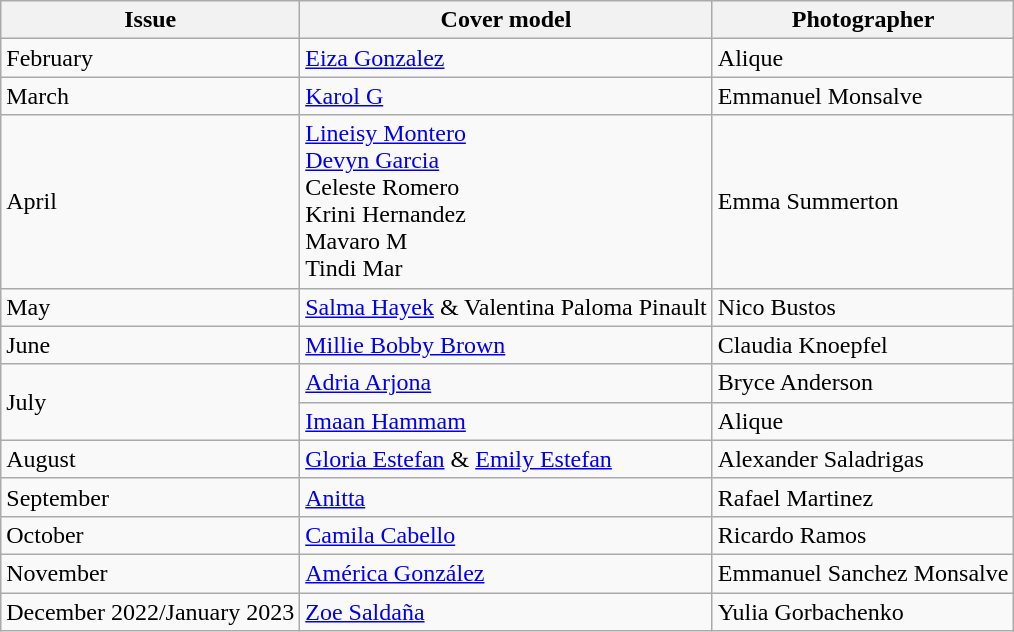<table class="sortable wikitable">
<tr>
<th>Issue</th>
<th>Cover model</th>
<th>Photographer</th>
</tr>
<tr>
<td>February</td>
<td><a href='#'>Eiza Gonzalez</a></td>
<td>Alique</td>
</tr>
<tr>
<td>March</td>
<td><a href='#'>Karol G</a></td>
<td>Emmanuel Monsalve</td>
</tr>
<tr>
<td>April</td>
<td><a href='#'>Lineisy Montero</a> <br> <a href='#'>Devyn Garcia</a> <br> Celeste Romero <br> Krini Hernandez <br> Mavaro M <br> Tindi Mar</td>
<td>Emma Summerton</td>
</tr>
<tr>
<td>May</td>
<td><a href='#'>Salma Hayek</a> & Valentina Paloma Pinault</td>
<td>Nico Bustos</td>
</tr>
<tr>
<td>June</td>
<td><a href='#'>Millie Bobby Brown</a></td>
<td>Claudia Knoepfel</td>
</tr>
<tr>
<td rowspan = 2>July</td>
<td><a href='#'>Adria Arjona</a></td>
<td>Bryce Anderson</td>
</tr>
<tr>
<td><a href='#'>Imaan Hammam</a></td>
<td>Alique</td>
</tr>
<tr>
<td>August</td>
<td><a href='#'>Gloria Estefan</a> & <a href='#'>Emily Estefan</a></td>
<td>Alexander Saladrigas</td>
</tr>
<tr>
<td>September</td>
<td><a href='#'>Anitta</a></td>
<td>Rafael Martinez</td>
</tr>
<tr>
<td>October</td>
<td><a href='#'>Camila Cabello</a></td>
<td>Ricardo Ramos</td>
</tr>
<tr>
<td>November</td>
<td><a href='#'>América González</a></td>
<td>Emmanuel Sanchez Monsalve</td>
</tr>
<tr>
<td>December 2022/January 2023</td>
<td><a href='#'>Zoe Saldaña</a></td>
<td>Yulia Gorbachenko</td>
</tr>
</table>
